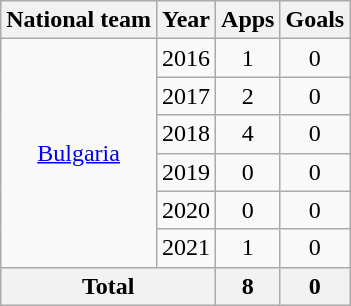<table class="wikitable" style="text-align:center">
<tr>
<th>National team</th>
<th>Year</th>
<th>Apps</th>
<th>Goals</th>
</tr>
<tr>
<td rowspan="6"><a href='#'>Bulgaria</a></td>
<td>2016</td>
<td>1</td>
<td>0</td>
</tr>
<tr>
<td>2017</td>
<td>2</td>
<td>0</td>
</tr>
<tr>
<td>2018</td>
<td>4</td>
<td>0</td>
</tr>
<tr>
<td>2019</td>
<td>0</td>
<td>0</td>
</tr>
<tr>
<td>2020</td>
<td>0</td>
<td>0</td>
</tr>
<tr>
<td>2021</td>
<td>1</td>
<td>0</td>
</tr>
<tr>
<th colspan="2">Total</th>
<th>8</th>
<th>0</th>
</tr>
</table>
